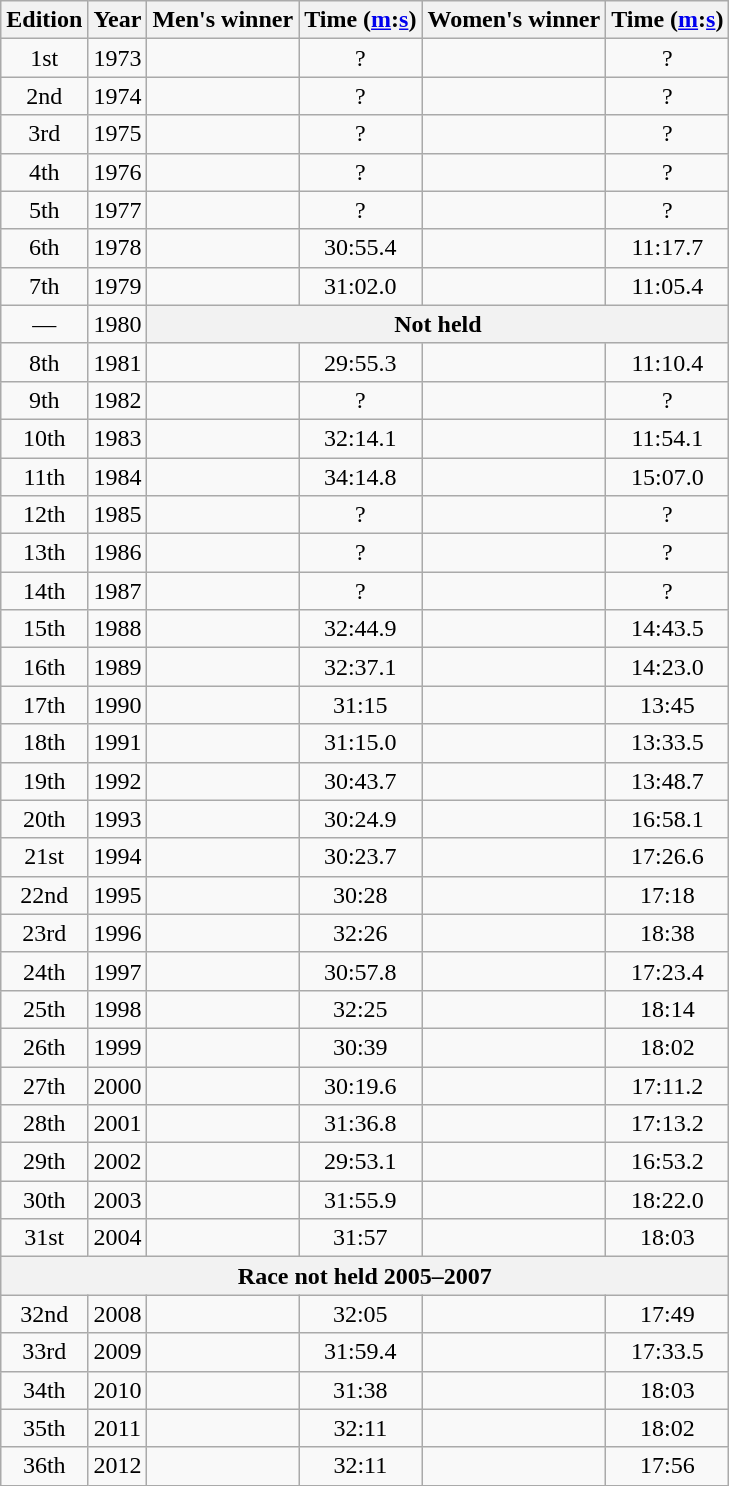<table class="wikitable" style="text-align:center">
<tr>
<th>Edition</th>
<th>Year</th>
<th>Men's winner</th>
<th>Time (<a href='#'>m</a>:<a href='#'>s</a>)</th>
<th>Women's winner</th>
<th>Time (<a href='#'>m</a>:<a href='#'>s</a>)</th>
</tr>
<tr>
<td>1st</td>
<td>1973</td>
<td align=left></td>
<td>?</td>
<td align=left></td>
<td>?</td>
</tr>
<tr>
<td>2nd</td>
<td>1974</td>
<td align=left></td>
<td>?</td>
<td align=left></td>
<td>?</td>
</tr>
<tr>
<td>3rd</td>
<td>1975</td>
<td align=left></td>
<td>?</td>
<td align=left></td>
<td>?</td>
</tr>
<tr>
<td>4th</td>
<td>1976</td>
<td align=left></td>
<td>?</td>
<td align=left></td>
<td>?</td>
</tr>
<tr>
<td>5th</td>
<td>1977</td>
<td align=left></td>
<td>?</td>
<td align=left></td>
<td>?</td>
</tr>
<tr>
<td>6th</td>
<td>1978</td>
<td align=left></td>
<td>30:55.4</td>
<td align=left></td>
<td>11:17.7</td>
</tr>
<tr>
<td>7th</td>
<td>1979</td>
<td align=left></td>
<td>31:02.0</td>
<td align=left></td>
<td>11:05.4</td>
</tr>
<tr>
<td>—</td>
<td>1980</td>
<th colspan=4>Not held</th>
</tr>
<tr>
<td>8th</td>
<td>1981</td>
<td align=left></td>
<td>29:55.3</td>
<td align=left></td>
<td>11:10.4</td>
</tr>
<tr>
<td>9th</td>
<td>1982</td>
<td align=left></td>
<td>?</td>
<td align=left></td>
<td>?</td>
</tr>
<tr>
<td>10th</td>
<td>1983</td>
<td align=left></td>
<td>32:14.1</td>
<td align=left></td>
<td>11:54.1</td>
</tr>
<tr>
<td>11th</td>
<td>1984</td>
<td align=left></td>
<td>34:14.8</td>
<td align=left></td>
<td>15:07.0</td>
</tr>
<tr>
<td>12th</td>
<td>1985</td>
<td align=left></td>
<td>?</td>
<td align=left></td>
<td>?</td>
</tr>
<tr>
<td>13th</td>
<td>1986</td>
<td align=left></td>
<td>?</td>
<td align=left></td>
<td>?</td>
</tr>
<tr>
<td>14th</td>
<td>1987</td>
<td align=left></td>
<td>?</td>
<td align=left></td>
<td>?</td>
</tr>
<tr>
<td>15th</td>
<td>1988</td>
<td align=left></td>
<td>32:44.9</td>
<td align=left></td>
<td>14:43.5</td>
</tr>
<tr>
<td>16th</td>
<td>1989</td>
<td align=left></td>
<td>32:37.1</td>
<td align=left></td>
<td>14:23.0</td>
</tr>
<tr>
<td>17th</td>
<td>1990</td>
<td align=left></td>
<td>31:15</td>
<td align=left></td>
<td>13:45</td>
</tr>
<tr>
<td>18th</td>
<td>1991</td>
<td align=left></td>
<td>31:15.0</td>
<td align=left></td>
<td>13:33.5</td>
</tr>
<tr>
<td>19th</td>
<td>1992</td>
<td align=left></td>
<td>30:43.7</td>
<td align=left></td>
<td>13:48.7</td>
</tr>
<tr>
<td>20th</td>
<td>1993</td>
<td align=left></td>
<td>30:24.9</td>
<td align=left></td>
<td>16:58.1</td>
</tr>
<tr>
<td>21st</td>
<td>1994</td>
<td align=left></td>
<td>30:23.7</td>
<td align=left></td>
<td>17:26.6</td>
</tr>
<tr>
<td>22nd</td>
<td>1995</td>
<td align=left></td>
<td>30:28</td>
<td align=left></td>
<td>17:18</td>
</tr>
<tr>
<td>23rd</td>
<td>1996</td>
<td align=left></td>
<td>32:26</td>
<td align=left></td>
<td>18:38</td>
</tr>
<tr>
<td>24th</td>
<td>1997</td>
<td align=left></td>
<td>30:57.8</td>
<td align=left></td>
<td>17:23.4</td>
</tr>
<tr>
<td>25th</td>
<td>1998</td>
<td align=left></td>
<td>32:25</td>
<td align=left></td>
<td>18:14</td>
</tr>
<tr>
<td>26th</td>
<td>1999</td>
<td align=left></td>
<td>30:39</td>
<td align=left></td>
<td>18:02</td>
</tr>
<tr>
<td>27th</td>
<td>2000</td>
<td align=left></td>
<td>30:19.6</td>
<td align=left></td>
<td>17:11.2</td>
</tr>
<tr>
<td>28th</td>
<td>2001</td>
<td align=left></td>
<td>31:36.8</td>
<td align=left></td>
<td>17:13.2</td>
</tr>
<tr>
<td>29th</td>
<td>2002</td>
<td align=left></td>
<td>29:53.1</td>
<td align=left></td>
<td>16:53.2</td>
</tr>
<tr>
<td>30th</td>
<td>2003</td>
<td align=left></td>
<td>31:55.9</td>
<td align=left></td>
<td>18:22.0</td>
</tr>
<tr>
<td>31st</td>
<td>2004</td>
<td align=left></td>
<td>31:57</td>
<td align=left></td>
<td>18:03</td>
</tr>
<tr>
<th colspan=6>Race not held 2005–2007</th>
</tr>
<tr>
<td>32nd</td>
<td>2008</td>
<td align=left></td>
<td>32:05</td>
<td align=left></td>
<td>17:49</td>
</tr>
<tr>
<td>33rd</td>
<td>2009</td>
<td align=left></td>
<td>31:59.4</td>
<td align=left></td>
<td>17:33.5</td>
</tr>
<tr>
<td>34th</td>
<td>2010</td>
<td align=left></td>
<td>31:38</td>
<td align=left></td>
<td>18:03</td>
</tr>
<tr>
<td>35th</td>
<td>2011</td>
<td align=left></td>
<td>32:11</td>
<td align=left></td>
<td>18:02</td>
</tr>
<tr>
<td>36th</td>
<td>2012</td>
<td align=left></td>
<td>32:11</td>
<td align=left></td>
<td>17:56</td>
</tr>
</table>
